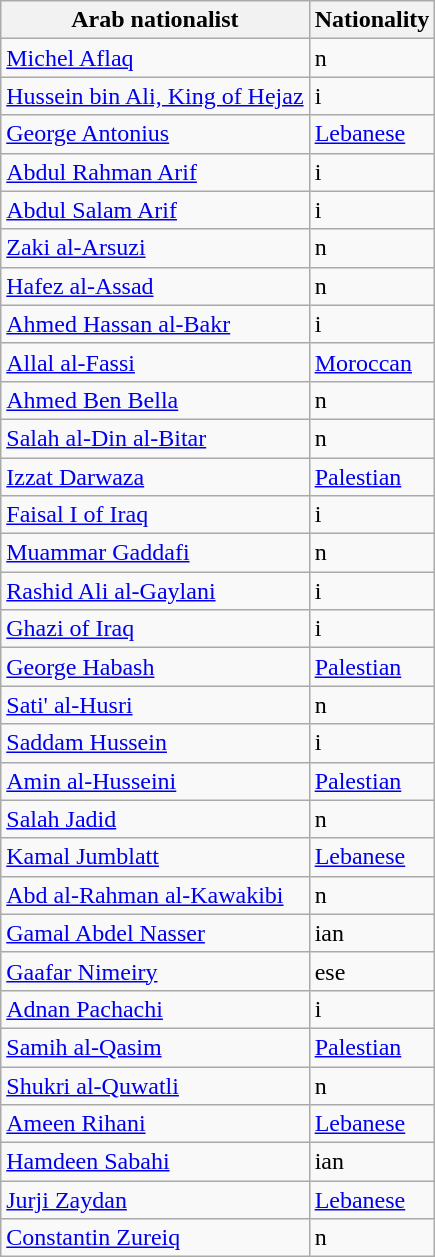<table class="wikitable">
<tr>
<th>Arab nationalist</th>
<th>Nationality</th>
</tr>
<tr>
<td><a href='#'>Michel Aflaq</a></td>
<td>n</td>
</tr>
<tr>
<td><a href='#'>Hussein bin Ali, King of Hejaz</a></td>
<td>i</td>
</tr>
<tr>
<td><a href='#'>George Antonius</a></td>
<td> <a href='#'>Lebanese</a></td>
</tr>
<tr>
<td><a href='#'>Abdul Rahman Arif</a></td>
<td>i</td>
</tr>
<tr>
<td><a href='#'>Abdul Salam Arif</a></td>
<td>i</td>
</tr>
<tr>
<td><a href='#'>Zaki al-Arsuzi</a></td>
<td>n</td>
</tr>
<tr>
<td><a href='#'>Hafez al-Assad</a></td>
<td>n</td>
</tr>
<tr>
<td><a href='#'>Ahmed Hassan al-Bakr</a></td>
<td>i</td>
</tr>
<tr>
<td><a href='#'>Allal al-Fassi</a></td>
<td> <a href='#'>Moroccan</a></td>
</tr>
<tr>
<td><a href='#'>Ahmed Ben Bella</a></td>
<td>n</td>
</tr>
<tr>
<td><a href='#'>Salah al-Din al-Bitar</a></td>
<td>n</td>
</tr>
<tr>
<td><a href='#'>Izzat Darwaza</a></td>
<td> <a href='#'>Palestian</a></td>
</tr>
<tr>
<td><a href='#'>Faisal I of Iraq</a></td>
<td>i</td>
</tr>
<tr>
<td><a href='#'>Muammar Gaddafi</a></td>
<td>n</td>
</tr>
<tr>
<td><a href='#'>Rashid Ali al-Gaylani</a></td>
<td>i</td>
</tr>
<tr>
<td><a href='#'>Ghazi of Iraq</a></td>
<td>i</td>
</tr>
<tr>
<td><a href='#'>George Habash</a></td>
<td> <a href='#'>Palestian</a></td>
</tr>
<tr>
<td><a href='#'>Sati' al-Husri</a></td>
<td>n</td>
</tr>
<tr>
<td><a href='#'>Saddam Hussein</a></td>
<td>i</td>
</tr>
<tr>
<td><a href='#'>Amin al-Husseini</a></td>
<td> <a href='#'>Palestian</a></td>
</tr>
<tr>
<td><a href='#'>Salah Jadid</a></td>
<td>n</td>
</tr>
<tr>
<td><a href='#'>Kamal Jumblatt</a></td>
<td> <a href='#'>Lebanese</a></td>
</tr>
<tr>
<td><a href='#'>Abd al-Rahman al-Kawakibi</a></td>
<td>n</td>
</tr>
<tr>
<td><a href='#'>Gamal Abdel Nasser</a></td>
<td>ian</td>
</tr>
<tr>
<td><a href='#'>Gaafar Nimeiry</a></td>
<td>ese</td>
</tr>
<tr>
<td><a href='#'>Adnan Pachachi</a></td>
<td>i</td>
</tr>
<tr>
<td><a href='#'>Samih al-Qasim</a></td>
<td> <a href='#'>Palestian</a></td>
</tr>
<tr>
<td><a href='#'>Shukri al-Quwatli</a></td>
<td>n</td>
</tr>
<tr>
<td><a href='#'>Ameen Rihani</a></td>
<td> <a href='#'>Lebanese</a></td>
</tr>
<tr>
<td><a href='#'>Hamdeen Sabahi</a></td>
<td>ian</td>
</tr>
<tr>
<td><a href='#'>Jurji Zaydan</a></td>
<td> <a href='#'>Lebanese</a></td>
</tr>
<tr>
<td><a href='#'>Constantin Zureiq</a></td>
<td>n</td>
</tr>
</table>
